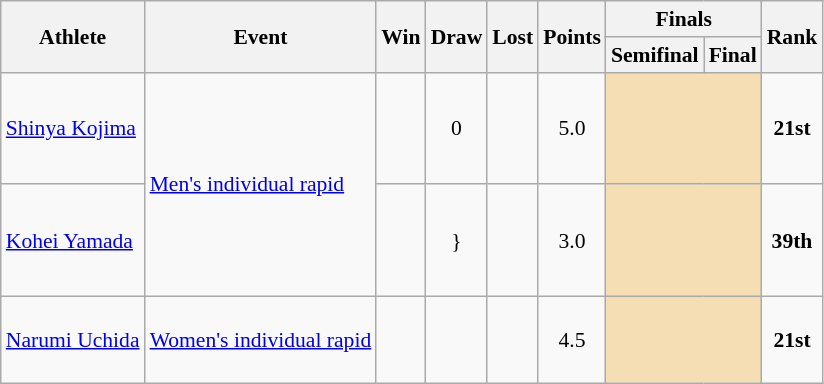<table class=wikitable style="font-size:90%">
<tr>
<th rowspan=2>Athlete</th>
<th rowspan=2>Event</th>
<th rowspan=2>Win</th>
<th rowspan=2>Draw</th>
<th rowspan=2>Lost</th>
<th rowspan=2>Points</th>
<th colspan=2>Finals</th>
<th rowspan=2>Rank</th>
</tr>
<tr>
<th>Semifinal</th>
<th>Final</th>
</tr>
<tr>
<td><a href='#'>Shinya Kojima</a></td>
<td rowspan=2><a href='#'>Men's individual rapid</a></td>
<td align=center><br><br><br><br></td>
<td align=center>0</td>
<td align=center><br><br><br></td>
<td align=center>5.0</td>
<td colspan="2" style="background:wheat;"></td>
<td align=center><strong>21st</strong></td>
</tr>
<tr>
<td><a href='#'>Kohei Yamada</a></td>
<td align=center><br></td>
<td align=center>}<br></td>
<td align=center><br><br><br><br></td>
<td align=center>3.0</td>
<td colspan="2" style="background:wheat;"></td>
<td align=center><strong>39th</strong></td>
</tr>
<tr>
<td><a href='#'>Narumi Uchida</a></td>
<td><a href='#'>Women's individual rapid</a></td>
<td align=center><br><br><br></td>
<td align=center></td>
<td align=center><br><br><br></td>
<td align=center>4.5</td>
<td colspan="2" style="background:wheat;"></td>
<td align=center><strong>21st</strong></td>
</tr>
</table>
